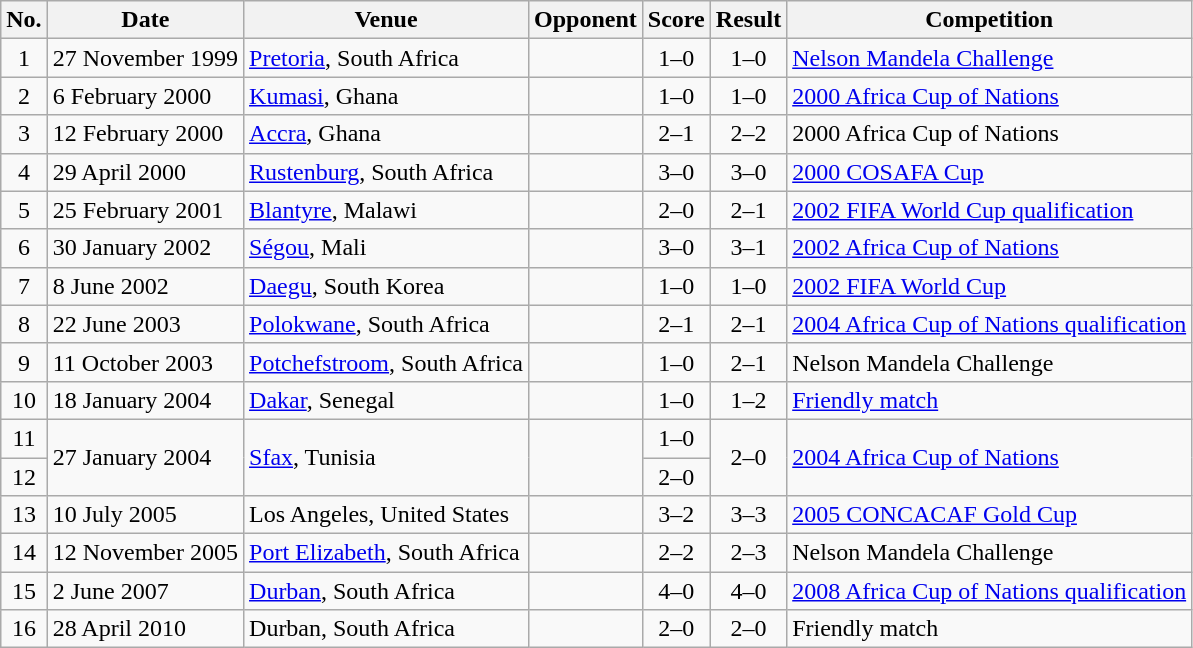<table class="wikitable sortable">
<tr>
<th scope="col">No.</th>
<th scope="col">Date</th>
<th scope="col">Venue</th>
<th scope="col">Opponent</th>
<th scope="col">Score</th>
<th scope="col">Result</th>
<th scope="col">Competition</th>
</tr>
<tr>
<td align="center">1</td>
<td>27 November 1999</td>
<td><a href='#'>Pretoria</a>, South Africa</td>
<td></td>
<td align="center">1–0</td>
<td align="center">1–0</td>
<td><a href='#'>Nelson Mandela Challenge</a></td>
</tr>
<tr>
<td align="center">2</td>
<td>6 February 2000</td>
<td><a href='#'>Kumasi</a>, Ghana</td>
<td></td>
<td align="center">1–0</td>
<td align="center">1–0</td>
<td><a href='#'>2000 Africa Cup of Nations</a></td>
</tr>
<tr>
<td align="center">3</td>
<td>12 February 2000</td>
<td><a href='#'>Accra</a>, Ghana</td>
<td></td>
<td align="center">2–1</td>
<td align="center">2–2</td>
<td>2000 Africa Cup of Nations</td>
</tr>
<tr>
<td align="center">4</td>
<td>29 April 2000</td>
<td><a href='#'>Rustenburg</a>, South Africa</td>
<td></td>
<td align="center">3–0</td>
<td align="center">3–0</td>
<td><a href='#'>2000 COSAFA Cup</a></td>
</tr>
<tr>
<td align="center">5</td>
<td>25 February 2001</td>
<td><a href='#'>Blantyre</a>, Malawi</td>
<td></td>
<td align="center">2–0</td>
<td align="center">2–1</td>
<td><a href='#'>2002 FIFA World Cup qualification</a></td>
</tr>
<tr>
<td align="center">6</td>
<td>30 January 2002</td>
<td><a href='#'>Ségou</a>, Mali</td>
<td></td>
<td align="center">3–0</td>
<td align="center">3–1</td>
<td><a href='#'>2002 Africa Cup of Nations</a></td>
</tr>
<tr>
<td align="center">7</td>
<td>8 June 2002</td>
<td><a href='#'>Daegu</a>, South Korea</td>
<td></td>
<td align="center">1–0</td>
<td align="center">1–0</td>
<td><a href='#'>2002 FIFA World Cup</a></td>
</tr>
<tr>
<td align="center">8</td>
<td>22 June 2003</td>
<td><a href='#'>Polokwane</a>, South Africa</td>
<td></td>
<td align="center">2–1</td>
<td align="center">2–1</td>
<td><a href='#'>2004 Africa Cup of Nations qualification</a></td>
</tr>
<tr>
<td align="center">9</td>
<td>11 October 2003</td>
<td><a href='#'>Potchefstroom</a>, South Africa</td>
<td></td>
<td align="center">1–0</td>
<td align="center">2–1</td>
<td>Nelson Mandela Challenge</td>
</tr>
<tr>
<td align="center">10</td>
<td>18 January 2004</td>
<td><a href='#'>Dakar</a>, Senegal</td>
<td></td>
<td align="center">1–0</td>
<td align="center">1–2</td>
<td><a href='#'>Friendly match</a></td>
</tr>
<tr>
<td align="center">11</td>
<td rowspan="2">27 January 2004</td>
<td rowspan="2"><a href='#'>Sfax</a>, Tunisia</td>
<td rowspan="2"></td>
<td align="center">1–0</td>
<td rowspan="2" align="center">2–0</td>
<td rowspan="2"><a href='#'>2004 Africa Cup of Nations</a></td>
</tr>
<tr>
<td align="center">12</td>
<td align="center">2–0</td>
</tr>
<tr>
<td align="center">13</td>
<td>10 July 2005</td>
<td>Los Angeles, United States</td>
<td></td>
<td align="center">3–2</td>
<td align="center">3–3</td>
<td><a href='#'>2005 CONCACAF Gold Cup</a></td>
</tr>
<tr>
<td align="center">14</td>
<td>12 November 2005</td>
<td><a href='#'>Port Elizabeth</a>, South Africa</td>
<td></td>
<td align="center">2–2</td>
<td align="center">2–3</td>
<td>Nelson Mandela Challenge</td>
</tr>
<tr>
<td align="center">15</td>
<td>2 June 2007</td>
<td><a href='#'>Durban</a>, South Africa</td>
<td></td>
<td align="center">4–0</td>
<td align="center">4–0</td>
<td><a href='#'>2008 Africa Cup of Nations qualification</a></td>
</tr>
<tr>
<td align="center">16</td>
<td>28 April 2010</td>
<td>Durban, South Africa</td>
<td></td>
<td align="center">2–0</td>
<td align="center">2–0</td>
<td>Friendly match</td>
</tr>
</table>
